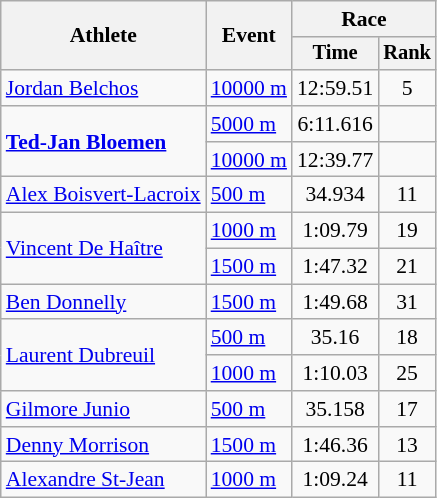<table class="wikitable" style="font-size:90%">
<tr>
<th rowspan=2>Athlete</th>
<th rowspan=2>Event</th>
<th colspan="2">Race</th>
</tr>
<tr style="font-size:95%">
<th>Time</th>
<th>Rank</th>
</tr>
<tr align=center>
<td align=left><a href='#'>Jordan Belchos</a></td>
<td align=left><a href='#'>10000 m</a></td>
<td>12:59.51</td>
<td>5</td>
</tr>
<tr align=center>
<td align=left rowspan=2><strong><a href='#'>Ted-Jan Bloemen</a></strong></td>
<td align=left><a href='#'>5000 m</a></td>
<td>6:11.616</td>
<td></td>
</tr>
<tr align=center>
<td align=left><a href='#'>10000 m</a></td>
<td>12:39.77</td>
<td></td>
</tr>
<tr align=center>
<td align=left><a href='#'>Alex Boisvert-Lacroix</a></td>
<td align=left><a href='#'>500 m</a></td>
<td>34.934</td>
<td>11</td>
</tr>
<tr align=center>
<td align=left rowspan=2><a href='#'>Vincent De Haître</a></td>
<td align=left><a href='#'>1000 m</a></td>
<td>1:09.79</td>
<td>19</td>
</tr>
<tr align=center>
<td align=left><a href='#'>1500 m</a></td>
<td>1:47.32</td>
<td>21</td>
</tr>
<tr align=center>
<td align=left><a href='#'>Ben Donnelly</a></td>
<td align=left><a href='#'>1500 m</a></td>
<td>1:49.68</td>
<td>31</td>
</tr>
<tr align=center>
<td align=left rowspan=2><a href='#'>Laurent Dubreuil</a></td>
<td align=left><a href='#'>500 m</a></td>
<td>35.16</td>
<td>18</td>
</tr>
<tr align=center>
<td align=left><a href='#'>1000 m</a></td>
<td>1:10.03</td>
<td>25</td>
</tr>
<tr align=center>
<td align=left><a href='#'>Gilmore Junio</a></td>
<td align=left><a href='#'>500 m</a></td>
<td>35.158</td>
<td>17</td>
</tr>
<tr align=center>
<td align=left><a href='#'>Denny Morrison</a></td>
<td align=left><a href='#'>1500 m</a></td>
<td>1:46.36</td>
<td>13</td>
</tr>
<tr align=center>
<td align=left><a href='#'>Alexandre St-Jean</a></td>
<td align=left><a href='#'>1000 m</a></td>
<td>1:09.24</td>
<td>11</td>
</tr>
</table>
